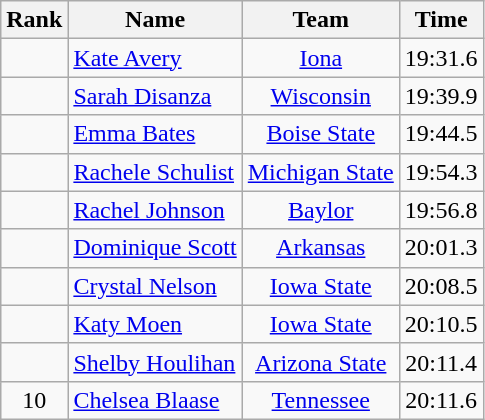<table class="wikitable sortable" style="text-align:center">
<tr>
<th>Rank</th>
<th>Name</th>
<th>Team</th>
<th>Time</th>
</tr>
<tr>
<td></td>
<td align=left> <a href='#'>Kate Avery</a></td>
<td><a href='#'>Iona</a></td>
<td>19:31.6</td>
</tr>
<tr>
<td></td>
<td align=left> <a href='#'>Sarah Disanza</a></td>
<td><a href='#'>Wisconsin</a></td>
<td>19:39.9</td>
</tr>
<tr>
<td></td>
<td align=left> <a href='#'>Emma Bates</a></td>
<td><a href='#'>Boise State</a></td>
<td>19:44.5</td>
</tr>
<tr>
<td></td>
<td align=left> <a href='#'>Rachele Schulist</a></td>
<td><a href='#'>Michigan State</a></td>
<td>19:54.3</td>
</tr>
<tr>
<td></td>
<td align=left> <a href='#'>Rachel Johnson</a></td>
<td><a href='#'>Baylor</a></td>
<td>19:56.8</td>
</tr>
<tr>
<td></td>
<td align=left> <a href='#'>Dominique Scott</a></td>
<td><a href='#'>Arkansas</a></td>
<td>20:01.3</td>
</tr>
<tr>
<td></td>
<td align=left><a href='#'>Crystal Nelson</a></td>
<td><a href='#'>Iowa State</a></td>
<td>20:08.5</td>
</tr>
<tr>
<td></td>
<td align=left> <a href='#'>Katy Moen</a></td>
<td><a href='#'>Iowa State</a></td>
<td>20:10.5</td>
</tr>
<tr>
<td></td>
<td align=left> <a href='#'>Shelby Houlihan</a></td>
<td><a href='#'>Arizona State</a></td>
<td>20:11.4</td>
</tr>
<tr>
<td>10</td>
<td align=left> <a href='#'>Chelsea Blaase</a></td>
<td><a href='#'>Tennessee</a></td>
<td>20:11.6</td>
</tr>
</table>
